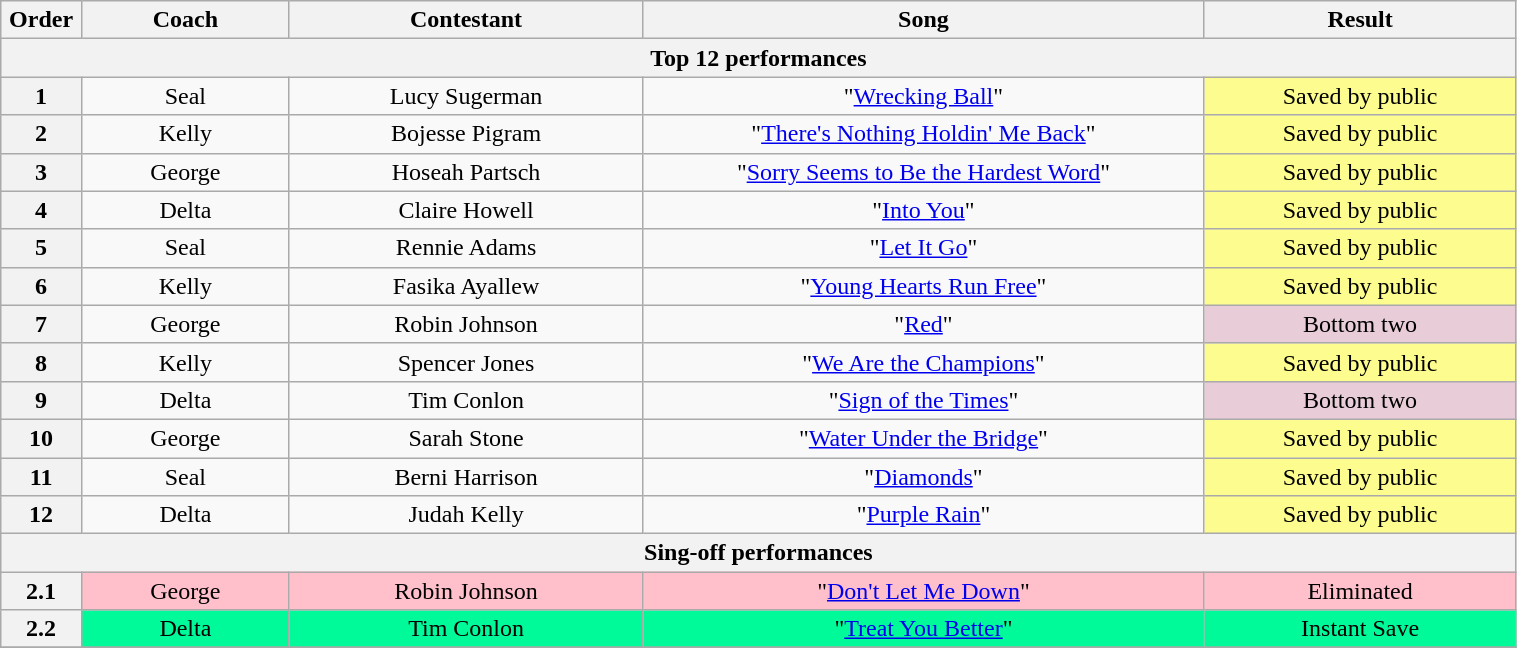<table class="wikitable sortable" style="text-align:center; width:80%;">
<tr>
<th width="1%">Order</th>
<th width="10%">Coach</th>
<th width="17%">Contestant</th>
<th width="27%">Song</th>
<th width="15%">Result</th>
</tr>
<tr>
<th colspan="5">Top 12 performances</th>
</tr>
<tr>
<th scope="row">1</th>
<td>Seal</td>
<td>Lucy Sugerman</td>
<td>"<a href='#'>Wrecking Ball</a>"</td>
<td bgcolor="#fdfc8f">Saved by public</td>
</tr>
<tr>
<th scope="row">2</th>
<td>Kelly</td>
<td>Bojesse Pigram</td>
<td>"<a href='#'>There's Nothing Holdin' Me Back</a>"</td>
<td bgcolor="#fdfc8f">Saved by public</td>
</tr>
<tr>
<th scope="row">3</th>
<td>George</td>
<td>Hoseah Partsch</td>
<td>"<a href='#'>Sorry Seems to Be the Hardest Word</a>"</td>
<td bgcolor="#fdfc8f">Saved by public</td>
</tr>
<tr>
<th scope="row">4</th>
<td>Delta</td>
<td>Claire Howell</td>
<td>"<a href='#'>Into You</a>"</td>
<td bgcolor="#fdfc8f">Saved by public</td>
</tr>
<tr>
<th scope="row">5</th>
<td>Seal</td>
<td>Rennie Adams</td>
<td>"<a href='#'>Let It Go</a>"</td>
<td bgcolor="#fdfc8f">Saved by public</td>
</tr>
<tr>
<th scope="row">6</th>
<td>Kelly</td>
<td>Fasika Ayallew</td>
<td>"<a href='#'>Young Hearts Run Free</a>"</td>
<td bgcolor="#fdfc8f">Saved by public</td>
</tr>
<tr>
<th scope="row">7</th>
<td>George</td>
<td>Robin Johnson</td>
<td>"<a href='#'>Red</a>"</td>
<td bgcolor="E8CCD7">Bottom two</td>
</tr>
<tr>
<th scope="row">8</th>
<td>Kelly</td>
<td>Spencer Jones</td>
<td>"<a href='#'>We Are the Champions</a>"</td>
<td bgcolor="#fdfc8f">Saved by public</td>
</tr>
<tr>
<th scope="row">9</th>
<td>Delta</td>
<td>Tim Conlon</td>
<td>"<a href='#'>Sign of the Times</a>"</td>
<td bgcolor="E8CCD7">Bottom two</td>
</tr>
<tr>
<th scope="row">10</th>
<td>George</td>
<td>Sarah Stone</td>
<td>"<a href='#'>Water Under the Bridge</a>"</td>
<td bgcolor="#fdfc8f">Saved by public</td>
</tr>
<tr>
<th scope="row">11</th>
<td>Seal</td>
<td>Berni Harrison</td>
<td>"<a href='#'>Diamonds</a>"</td>
<td bgcolor="#fdfc8f">Saved by public</td>
</tr>
<tr>
<th scope="row">12</th>
<td>Delta</td>
<td>Judah Kelly</td>
<td>"<a href='#'>Purple Rain</a>"</td>
<td bgcolor="#fdfc8f">Saved by public</td>
</tr>
<tr>
<th colspan="5">Sing-off performances</th>
</tr>
<tr>
<th scope="row">2.1</th>
<td bgcolor="pink">George</td>
<td bgcolor="pink">Robin Johnson</td>
<td bgcolor="pink">"<a href='#'>Don't Let Me Down</a>"</td>
<td bgcolor="pink">Eliminated</td>
</tr>
<tr>
<th scope="row">2.2</th>
<td bgcolor="00FA9A">Delta</td>
<td bgcolor="00FA9A">Tim Conlon</td>
<td bgcolor="00FA9A">"<a href='#'>Treat You Better</a>"</td>
<td bgcolor="#00FA9A">Instant Save</td>
</tr>
<tr>
</tr>
</table>
